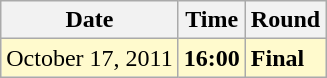<table class="wikitable">
<tr>
<th>Date</th>
<th>Time</th>
<th>Round</th>
</tr>
<tr style=background:lemonchiffon>
<td>October 17, 2011</td>
<td><strong>16:00</strong></td>
<td style=background:lemonchiffon><strong>Final</strong></td>
</tr>
</table>
